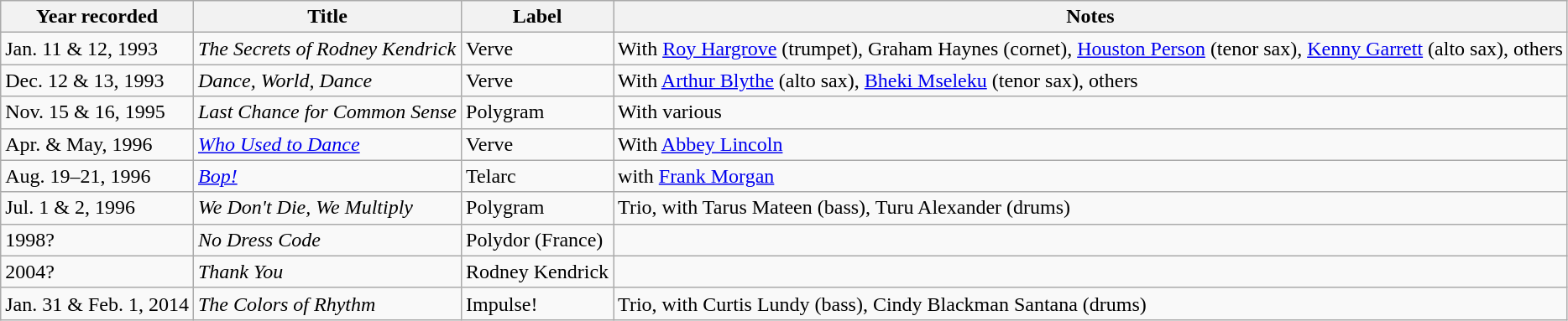<table class="wikitable sortable">
<tr>
<th>Year recorded</th>
<th>Title</th>
<th>Label</th>
<th>Notes</th>
</tr>
<tr>
<td>Jan. 11 & 12, 1993</td>
<td><em>The Secrets of Rodney Kendrick</em></td>
<td>Verve</td>
<td>With <a href='#'>Roy Hargrove</a> (trumpet), Graham Haynes (cornet), <a href='#'>Houston Person</a> (tenor sax), <a href='#'>Kenny Garrett</a> (alto sax), others</td>
</tr>
<tr>
<td>Dec. 12 & 13, 1993</td>
<td><em>Dance, World, Dance</em></td>
<td>Verve</td>
<td>With <a href='#'>Arthur Blythe</a> (alto sax), <a href='#'>Bheki Mseleku</a> (tenor sax), others</td>
</tr>
<tr>
<td>Nov. 15 & 16, 1995</td>
<td><em>Last Chance for Common Sense</em></td>
<td>Polygram</td>
<td>With various</td>
</tr>
<tr>
<td>Apr. & May, 1996</td>
<td><em><a href='#'>Who Used to Dance</a></em></td>
<td>Verve</td>
<td>With <a href='#'>Abbey Lincoln</a></td>
</tr>
<tr>
<td>Aug. 19–21, 1996</td>
<td><em><a href='#'>Bop!</a></em></td>
<td>Telarc</td>
<td>with <a href='#'>Frank Morgan</a></td>
</tr>
<tr>
<td>Jul. 1 & 2, 1996</td>
<td><em>We Don't Die, We Multiply</em></td>
<td>Polygram</td>
<td>Trio, with Tarus Mateen (bass), Turu Alexander (drums)</td>
</tr>
<tr>
<td>1998?</td>
<td><em>No Dress Code</em></td>
<td>Polydor (France)</td>
<td></td>
</tr>
<tr>
<td>2004?</td>
<td><em>Thank You</em></td>
<td>Rodney Kendrick</td>
<td></td>
</tr>
<tr>
<td>Jan. 31 & Feb. 1, 2014</td>
<td><em>The Colors of Rhythm</em></td>
<td>Impulse!</td>
<td>Trio, with Curtis Lundy (bass), Cindy Blackman Santana (drums)</td>
</tr>
</table>
